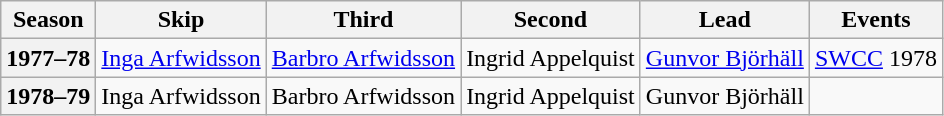<table class="wikitable">
<tr>
<th scope="col">Season</th>
<th scope="col">Skip</th>
<th scope="col">Third</th>
<th scope="col">Second</th>
<th scope="col">Lead</th>
<th scope="col">Events</th>
</tr>
<tr>
<th scope="row">1977–78</th>
<td><a href='#'>Inga Arfwidsson</a></td>
<td><a href='#'>Barbro Arfwidsson</a></td>
<td>Ingrid Appelquist</td>
<td><a href='#'>Gunvor Björhäll</a></td>
<td><a href='#'>SWCC</a> 1978 </td>
</tr>
<tr>
<th scope="row">1978–79</th>
<td>Inga Arfwidsson</td>
<td>Barbro Arfwidsson</td>
<td>Ingrid Appelquist</td>
<td>Gunvor Björhäll</td>
<td> </td>
</tr>
</table>
